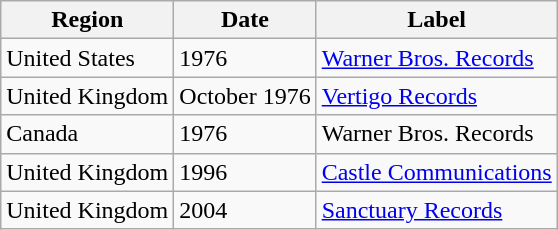<table class="wikitable">
<tr>
<th>Region</th>
<th>Date</th>
<th>Label</th>
</tr>
<tr>
<td>United States</td>
<td>1976</td>
<td><a href='#'>Warner Bros. Records</a></td>
</tr>
<tr>
<td>United Kingdom</td>
<td>October 1976</td>
<td><a href='#'>Vertigo Records</a></td>
</tr>
<tr>
<td>Canada</td>
<td>1976</td>
<td>Warner Bros. Records</td>
</tr>
<tr>
<td>United Kingdom</td>
<td>1996</td>
<td><a href='#'>Castle Communications</a></td>
</tr>
<tr>
<td>United Kingdom</td>
<td>2004</td>
<td><a href='#'>Sanctuary Records</a></td>
</tr>
</table>
